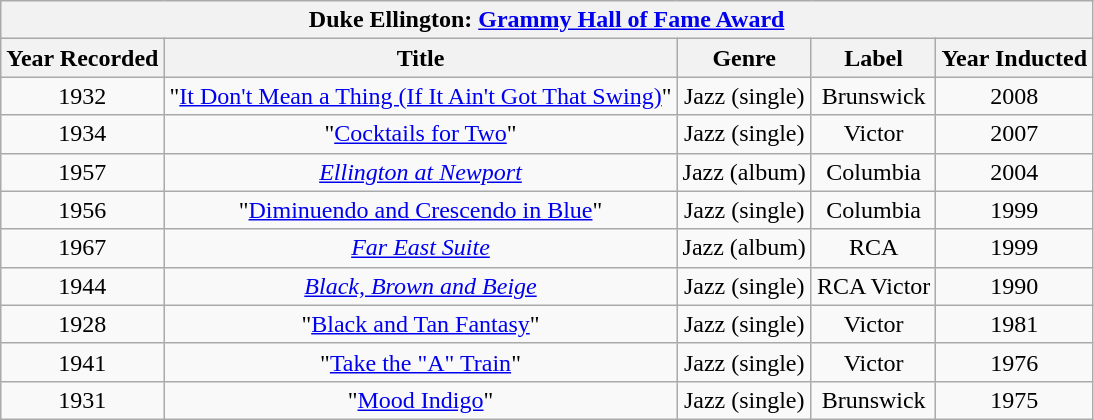<table class=wikitable>
<tr>
<th colspan="5" style="text-align:center;"><strong>Duke Ellington: <a href='#'>Grammy Hall of Fame Award</a></strong></th>
</tr>
<tr>
<th>Year Recorded</th>
<th>Title</th>
<th>Genre</th>
<th>Label</th>
<th>Year Inducted</th>
</tr>
<tr align=center>
<td>1932</td>
<td>"<a href='#'>It Don't Mean a Thing (If It Ain't Got That Swing)</a>"</td>
<td>Jazz (single)</td>
<td>Brunswick</td>
<td>2008</td>
</tr>
<tr align=center>
<td>1934</td>
<td>"<a href='#'>Cocktails for Two</a>"</td>
<td>Jazz (single)</td>
<td>Victor</td>
<td>2007</td>
</tr>
<tr align=center>
<td>1957</td>
<td><em><a href='#'>Ellington at Newport</a></em></td>
<td>Jazz (album)</td>
<td>Columbia</td>
<td>2004</td>
</tr>
<tr align=center>
<td>1956</td>
<td>"<a href='#'>Diminuendo and Crescendo in Blue</a>"</td>
<td>Jazz (single)</td>
<td>Columbia</td>
<td>1999</td>
</tr>
<tr align=center>
<td>1967</td>
<td><em><a href='#'>Far East Suite</a></em></td>
<td>Jazz (album)</td>
<td>RCA</td>
<td>1999</td>
</tr>
<tr align=center>
<td>1944</td>
<td><em><a href='#'>Black, Brown and Beige</a></em></td>
<td>Jazz (single)</td>
<td>RCA Victor</td>
<td>1990</td>
</tr>
<tr align=center>
<td>1928</td>
<td>"<a href='#'>Black and Tan Fantasy</a>"</td>
<td>Jazz (single)</td>
<td>Victor</td>
<td>1981</td>
</tr>
<tr align=center>
<td>1941</td>
<td>"<a href='#'>Take the "A" Train</a>"</td>
<td>Jazz (single)</td>
<td>Victor</td>
<td>1976</td>
</tr>
<tr align=center>
<td>1931</td>
<td>"<a href='#'>Mood Indigo</a>"</td>
<td>Jazz (single)</td>
<td>Brunswick</td>
<td>1975</td>
</tr>
</table>
